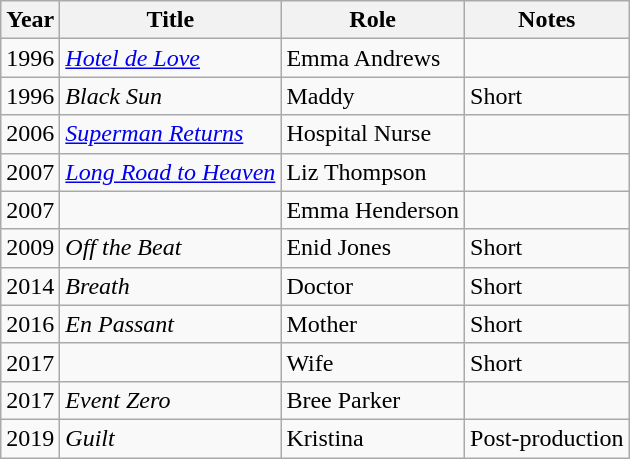<table class="wikitable sortable">
<tr>
<th>Year</th>
<th>Title</th>
<th>Role</th>
<th class="unsortable">Notes</th>
</tr>
<tr>
<td>1996</td>
<td><em><a href='#'>Hotel de Love</a></em></td>
<td>Emma Andrews</td>
<td></td>
</tr>
<tr>
<td>1996</td>
<td><em>Black Sun</em></td>
<td>Maddy</td>
<td>Short</td>
</tr>
<tr>
<td>2006</td>
<td><em><a href='#'>Superman Returns</a></em></td>
<td>Hospital Nurse</td>
<td></td>
</tr>
<tr>
<td>2007</td>
<td><em><a href='#'>Long Road to Heaven</a></em></td>
<td>Liz Thompson</td>
<td></td>
</tr>
<tr>
<td>2007</td>
<td><em></em></td>
<td>Emma Henderson</td>
<td></td>
</tr>
<tr>
<td>2009</td>
<td><em>Off the Beat</em></td>
<td>Enid Jones</td>
<td>Short</td>
</tr>
<tr>
<td>2014</td>
<td><em>Breath</em></td>
<td>Doctor</td>
<td>Short</td>
</tr>
<tr>
<td>2016</td>
<td><em>En Passant</em></td>
<td>Mother</td>
<td>Short</td>
</tr>
<tr>
<td>2017</td>
<td><em></em></td>
<td>Wife</td>
<td>Short</td>
</tr>
<tr>
<td>2017</td>
<td><em>Event Zero</em></td>
<td>Bree Parker</td>
<td></td>
</tr>
<tr>
<td>2019</td>
<td><em>Guilt</em></td>
<td>Kristina</td>
<td>Post-production</td>
</tr>
</table>
